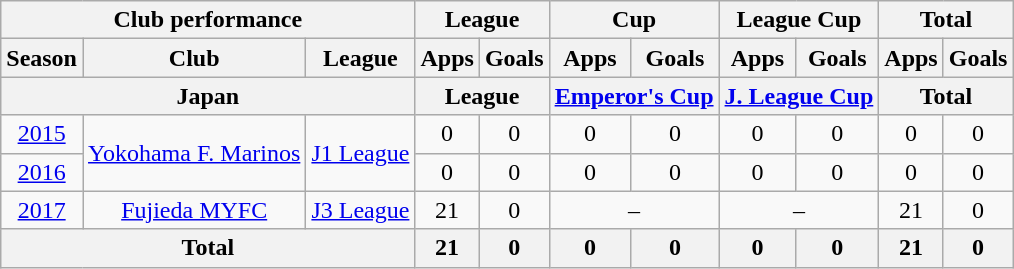<table class="wikitable" style="text-align:center;">
<tr>
<th colspan=3>Club performance</th>
<th colspan=2>League</th>
<th colspan=2>Cup</th>
<th colspan=2>League Cup</th>
<th colspan=2>Total</th>
</tr>
<tr>
<th>Season</th>
<th>Club</th>
<th>League</th>
<th>Apps</th>
<th>Goals</th>
<th>Apps</th>
<th>Goals</th>
<th>Apps</th>
<th>Goals</th>
<th>Apps</th>
<th>Goals</th>
</tr>
<tr>
<th colspan=3>Japan</th>
<th colspan=2>League</th>
<th colspan=2><a href='#'>Emperor's Cup</a></th>
<th colspan=2><a href='#'>J. League Cup</a></th>
<th colspan=2>Total</th>
</tr>
<tr>
<td><a href='#'>2015</a></td>
<td rowspan="2"><a href='#'>Yokohama F. Marinos</a></td>
<td rowspan="2"><a href='#'>J1 League</a></td>
<td>0</td>
<td>0</td>
<td>0</td>
<td>0</td>
<td>0</td>
<td>0</td>
<td>0</td>
<td>0</td>
</tr>
<tr>
<td><a href='#'>2016</a></td>
<td>0</td>
<td>0</td>
<td>0</td>
<td>0</td>
<td>0</td>
<td>0</td>
<td>0</td>
<td>0</td>
</tr>
<tr>
<td><a href='#'>2017</a></td>
<td><a href='#'>Fujieda MYFC</a></td>
<td><a href='#'>J3 League</a></td>
<td>21</td>
<td>0</td>
<td colspan="2">–</td>
<td colspan="2">–</td>
<td>21</td>
<td>0</td>
</tr>
<tr>
<th colspan=3>Total</th>
<th>21</th>
<th>0</th>
<th>0</th>
<th>0</th>
<th>0</th>
<th>0</th>
<th>21</th>
<th>0</th>
</tr>
</table>
